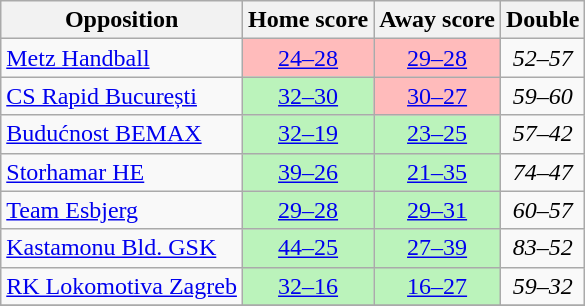<table class="wikitable" style="text-align: center">
<tr>
<th>Opposition</th>
<th>Home score</th>
<th>Away score</th>
<th>Double</th>
</tr>
<tr>
<td align="left"> <a href='#'>Metz Handball</a></td>
<td bgcolor=#FFBBBB><a href='#'>24–28</a></td>
<td bgcolor=#FFBBBB><a href='#'>29–28</a></td>
<td><em>52–57</em></td>
</tr>
<tr>
<td align="left"> <a href='#'>CS Rapid București</a></td>
<td bgcolor=#BBF3BB><a href='#'>32–30</a></td>
<td bgcolor=#FFBBBB><a href='#'>30–27</a></td>
<td><em>59–60</em></td>
</tr>
<tr>
<td align="left"> <a href='#'>Budućnost BEMAX</a></td>
<td bgcolor=#BBF3BB><a href='#'>32–19</a></td>
<td bgcolor=#BBF3BB><a href='#'>23–25</a></td>
<td><em>57–42</em></td>
</tr>
<tr>
<td align="left"> <a href='#'>Storhamar HE</a></td>
<td bgcolor=#BBF3BB><a href='#'>39–26</a></td>
<td bgcolor=#BBF3BB><a href='#'>21–35</a></td>
<td><em>74–47</em></td>
</tr>
<tr>
<td align="left"> <a href='#'>Team Esbjerg</a></td>
<td bgcolor=#BBF3BB><a href='#'>29–28</a></td>
<td bgcolor=#BBF3BB><a href='#'>29–31</a></td>
<td><em>60–57</em></td>
</tr>
<tr>
<td align="left"> <a href='#'>Kastamonu Bld. GSK</a></td>
<td bgcolor=#BBF3BB><a href='#'>44–25</a></td>
<td bgcolor=#BBF3BB><a href='#'>27–39</a></td>
<td><em>83–52</em></td>
</tr>
<tr>
<td align="left"> <a href='#'>RK Lokomotiva Zagreb</a></td>
<td bgcolor=#BBF3BB><a href='#'>32–16</a></td>
<td bgcolor=#BBF3BB><a href='#'>16–27</a></td>
<td><em>59–32</em></td>
</tr>
<tr>
</tr>
</table>
